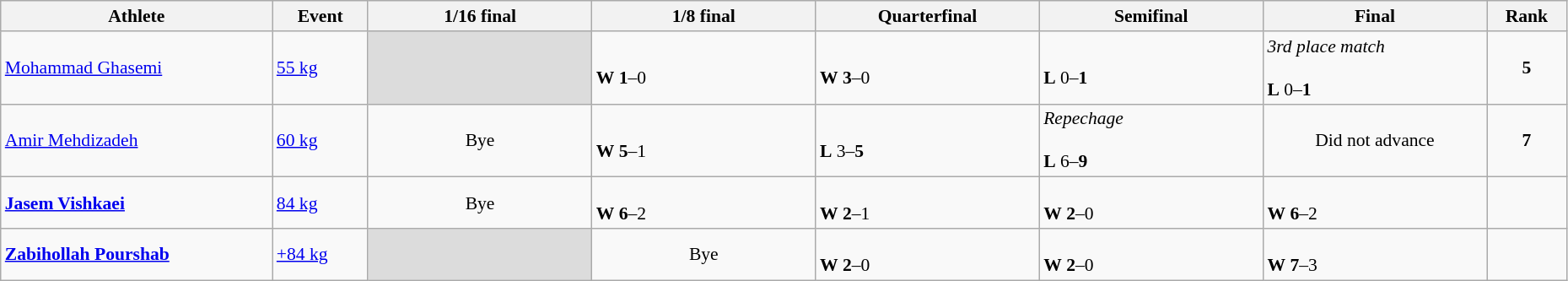<table class="wikitable" width="98%" style="text-align:left; font-size:90%">
<tr>
<th width="17%">Athlete</th>
<th width="6%">Event</th>
<th width="14%">1/16 final</th>
<th width="14%">1/8 final</th>
<th width="14%">Quarterfinal</th>
<th width="14%">Semifinal</th>
<th width="14%">Final</th>
<th width="5%">Rank</th>
</tr>
<tr>
<td><a href='#'>Mohammad Ghasemi</a></td>
<td><a href='#'>55 kg</a></td>
<td bgcolor=#DCDCDC></td>
<td><br><strong>W</strong> <strong>1</strong>–0</td>
<td><br><strong>W</strong> <strong>3</strong>–0</td>
<td><br><strong>L</strong> 0–<strong>1</strong></td>
<td><em>3rd place match</em><br><br><strong>L</strong> 0–<strong>1</strong></td>
<td align=center><strong>5</strong></td>
</tr>
<tr>
<td><a href='#'>Amir Mehdizadeh</a></td>
<td><a href='#'>60 kg</a></td>
<td align=center>Bye</td>
<td><br><strong>W</strong> <strong>5</strong>–1</td>
<td><br><strong>L</strong> 3–<strong>5</strong></td>
<td><em>Repechage</em><br><br><strong>L</strong> 6–<strong>9</strong></td>
<td align=center>Did not advance</td>
<td align=center><strong>7</strong></td>
</tr>
<tr>
<td><strong><a href='#'>Jasem Vishkaei</a></strong></td>
<td><a href='#'>84 kg</a></td>
<td align=center>Bye</td>
<td><br><strong>W</strong> <strong>6</strong>–2</td>
<td><br><strong>W</strong> <strong>2</strong>–1</td>
<td><br><strong>W</strong> <strong>2</strong>–0</td>
<td><br><strong>W</strong> <strong>6</strong>–2</td>
<td align=center></td>
</tr>
<tr>
<td><strong><a href='#'>Zabihollah Pourshab</a></strong></td>
<td><a href='#'>+84 kg</a></td>
<td bgcolor=#DCDCDC></td>
<td align=center>Bye</td>
<td><br><strong>W</strong> <strong>2</strong>–0</td>
<td><br><strong>W</strong> <strong>2</strong>–0</td>
<td><br><strong>W</strong> <strong>7</strong>–3</td>
<td align=center></td>
</tr>
</table>
